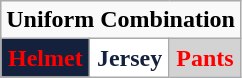<table class="wikitable"  style="display: inline-table;">
<tr>
<td align="center" Colspan="3"><strong>Uniform Combination</strong></td>
</tr>
<tr align="center">
<td style="background:#14213D; color:red"><strong>Helmet</strong></td>
<td style="background:white; color:#14213D"><strong>Jersey</strong></td>
<td style="background:lightgrey; color:red"><strong>Pants</strong></td>
</tr>
</table>
